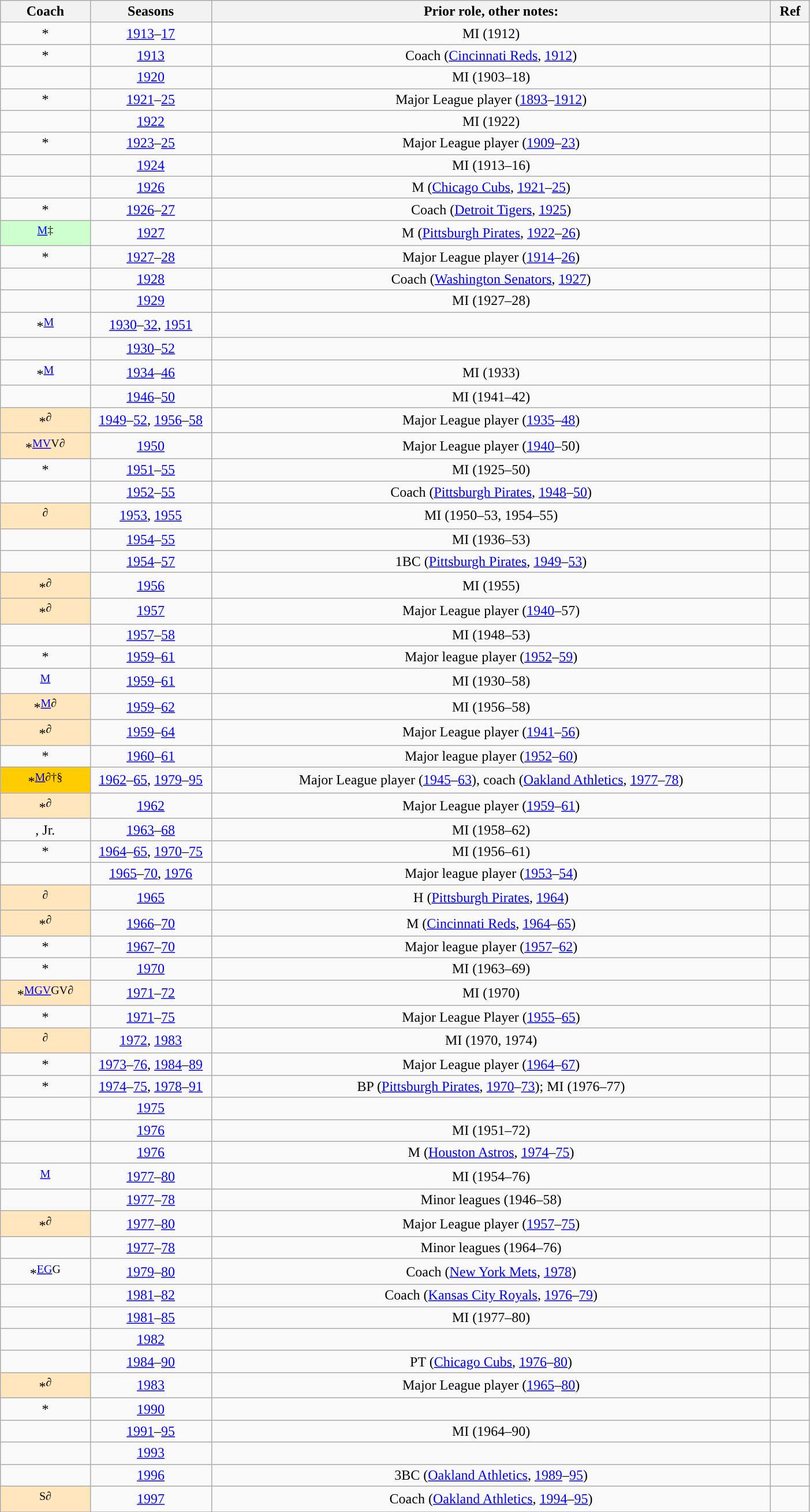<table class="wikitable sortable" style="text-align:center; width:74%">
<tr>
<th>Coach</th>
<th width="15%">Seasons</th>
<th class="unsortable">Prior role, other notes:</th>
<th class="unsortable">Ref</th>
</tr>
<tr>
<td> *</td>
<td><a href='#'>1913</a>–<a href='#'>17</a></td>
<td>MI (1912)</td>
<td></td>
</tr>
<tr>
<td> *</td>
<td><a href='#'>1913</a></td>
<td>Coach (<a href='#'>Cincinnati Reds</a>, <a href='#'>1912</a>)</td>
<td></td>
</tr>
<tr>
<td></td>
<td><a href='#'>1920</a></td>
<td>MI (1903–18)</td>
<td></td>
</tr>
<tr>
<td> *</td>
<td><a href='#'>1921</a>–<a href='#'>25</a></td>
<td>Major League player (<a href='#'>1893</a>–<a href='#'>1912</a>)</td>
<td></td>
</tr>
<tr>
<td></td>
<td><a href='#'>1922</a></td>
<td>MI (1922)</td>
<td></td>
</tr>
<tr>
<td> *</td>
<td><a href='#'>1923</a>–<a href='#'>25</a></td>
<td>Major League player (<a href='#'>1909</a>–<a href='#'>23</a>)</td>
<td></td>
</tr>
<tr>
<td></td>
<td><a href='#'>1924</a></td>
<td>MI (1913–16)</td>
<td></td>
</tr>
<tr>
<td></td>
<td><a href='#'>1926</a></td>
<td>M (<a href='#'>Chicago Cubs</a>, <a href='#'>1921</a>–<a href='#'>25</a>)</td>
<td></td>
</tr>
<tr>
<td> *</td>
<td><a href='#'>1926</a>–<a href='#'>27</a></td>
<td>Coach (<a href='#'>Detroit Tigers</a>, <a href='#'>1925</a>)</td>
<td></td>
</tr>
<tr>
<td style="background-color:#ccffcc"> <sup><a href='#'>M</a>‡</sup></td>
<td><a href='#'>1927</a></td>
<td>M (<a href='#'>Pittsburgh Pirates</a>, <a href='#'>1922</a>–<a href='#'>26</a>)</td>
<td></td>
</tr>
<tr>
<td> *</td>
<td><a href='#'>1927</a>–<a href='#'>28</a></td>
<td>Major League player (<a href='#'>1914</a>–<a href='#'>26</a>)</td>
<td></td>
</tr>
<tr>
<td></td>
<td><a href='#'>1928</a></td>
<td>Coach (<a href='#'>Washington Senators</a>, <a href='#'>1927</a>)</td>
<td></td>
</tr>
<tr>
<td></td>
<td><a href='#'>1929</a></td>
<td>MI (1927–28)</td>
<td></td>
</tr>
<tr>
<td> *<sup><a href='#'>M</a></sup></td>
<td><a href='#'>1930</a>–<a href='#'>32</a>, <a href='#'>1951</a></td>
<td></td>
<td></td>
</tr>
<tr>
<td></td>
<td><a href='#'>1930</a>–<a href='#'>52</a></td>
<td></td>
<td></td>
</tr>
<tr>
<td> *<sup><a href='#'>M</a></sup></td>
<td><a href='#'>1934</a>–<a href='#'>46</a></td>
<td>MI (1933)</td>
<td></td>
</tr>
<tr>
<td></td>
<td><a href='#'>1946</a>–<a href='#'>50</a></td>
<td>MI (1941–42)</td>
<td></td>
</tr>
<tr>
<td style="background-color:#ffe6bd"> *<sup>∂</sup></td>
<td><a href='#'>1949</a>–<a href='#'>52</a>, <a href='#'>1956</a>–<a href='#'>58</a></td>
<td>Major League player (<a href='#'>1935</a>–<a href='#'>48</a>)</td>
<td></td>
</tr>
<tr>
<td style="background-color:#ffe6bd"> *<sup><a href='#'>MV</a>V∂</sup></td>
<td><a href='#'>1950</a></td>
<td>Major League player (<a href='#'>1940</a>–50)</td>
<td></td>
</tr>
<tr>
<td> *</td>
<td><a href='#'>1951</a>–<a href='#'>55</a></td>
<td>MI (1925–50)</td>
<td></td>
</tr>
<tr>
<td></td>
<td><a href='#'>1952</a>–<a href='#'>55</a></td>
<td>Coach (<a href='#'>Pittsburgh Pirates</a>, <a href='#'>1948</a>–<a href='#'>50</a>)</td>
<td></td>
</tr>
<tr>
<td style="background-color:#ffe6bd"> <sup>∂</sup></td>
<td><a href='#'>1953</a>, <a href='#'>1955</a></td>
<td>MI (1950–53, 1954–55)</td>
<td></td>
</tr>
<tr>
<td></td>
<td><a href='#'>1954</a>–<a href='#'>55</a></td>
<td>MI (1936–53)</td>
<td></td>
</tr>
<tr>
<td></td>
<td><a href='#'>1954</a>–<a href='#'>57</a></td>
<td>1BC (<a href='#'>Pittsburgh Pirates</a>, <a href='#'>1949</a>–<a href='#'>53</a>)</td>
<td></td>
</tr>
<tr>
<td style="background-color:#ffe6bd"> *<sup>∂</sup></td>
<td><a href='#'>1956</a></td>
<td>MI (1955)</td>
<td></td>
</tr>
<tr>
<td style="background-color:#ffe6bd"> *<sup>∂</sup></td>
<td><a href='#'>1957</a></td>
<td>Major League player (<a href='#'>1940</a>–57)</td>
<td></td>
</tr>
<tr>
<td></td>
<td><a href='#'>1957</a>–<a href='#'>58</a></td>
<td>MI (1948–53)</td>
<td></td>
</tr>
<tr>
<td> *</td>
<td><a href='#'>1959</a>–<a href='#'>61</a></td>
<td>Major league player (<a href='#'>1952</a>–<a href='#'>59</a>)</td>
<td></td>
</tr>
<tr>
<td> <sup><a href='#'>M</a></sup></td>
<td><a href='#'>1959</a>–<a href='#'>61</a></td>
<td>MI (1930–58)</td>
<td></td>
</tr>
<tr>
<td style="background-color:#ffe6bd"> *<sup><a href='#'>M</a>∂</sup></td>
<td><a href='#'>1959</a>–<a href='#'>62</a></td>
<td>MI (1956–58)</td>
<td></td>
</tr>
<tr>
<td style="background-color:#ffe6bd"> *<sup>∂</sup></td>
<td><a href='#'>1959</a>–<a href='#'>64</a></td>
<td>Major League player (<a href='#'>1941</a>–<a href='#'>56</a>)</td>
<td></td>
</tr>
<tr>
<td> *</td>
<td><a href='#'>1960</a>–<a href='#'>61</a></td>
<td>Major league player (<a href='#'>1952</a>–<a href='#'>60</a>)</td>
<td></td>
</tr>
<tr>
<td style="background-color:#ffcc00"> *<sup><a href='#'>M</a>∂†§</sup></td>
<td><a href='#'>1962</a>–<a href='#'>65</a>, <a href='#'>1979</a>–<a href='#'>95</a></td>
<td>Major League player (<a href='#'>1945</a>–<a href='#'>63</a>), coach (<a href='#'>Oakland Athletics</a>, <a href='#'>1977</a>–<a href='#'>78</a>)</td>
<td></td>
</tr>
<tr>
<td style="background-color:#ffe6bd"> *<sup>∂</sup></td>
<td><a href='#'>1962</a></td>
<td>Major League player (<a href='#'>1959</a>–<a href='#'>61</a>)</td>
<td></td>
</tr>
<tr>
<td>, Jr.</td>
<td><a href='#'>1963</a>–<a href='#'>68</a></td>
<td>MI (1958–62)</td>
<td></td>
</tr>
<tr>
<td> *</td>
<td><a href='#'>1964</a>–<a href='#'>65</a>, <a href='#'>1970</a>–<a href='#'>75</a></td>
<td>MI (1956–61)</td>
<td></td>
</tr>
<tr>
<td></td>
<td><a href='#'>1965</a>–<a href='#'>70</a>, <a href='#'>1976</a></td>
<td>Major league player (<a href='#'>1953</a>–<a href='#'>54</a>)</td>
<td></td>
</tr>
<tr>
<td style="background-color:#ffe6bd"> <sup>∂</sup></td>
<td><a href='#'>1965</a></td>
<td>H (<a href='#'>Pittsburgh Pirates</a>, <a href='#'>1964</a>)</td>
<td></td>
</tr>
<tr>
<td style="background-color:#ffe6bd"> *<sup>∂</sup></td>
<td><a href='#'>1966</a>–<a href='#'>70</a></td>
<td>M (<a href='#'>Cincinnati Reds</a>, <a href='#'>1964</a>–<a href='#'>65</a>)</td>
<td></td>
</tr>
<tr>
<td> *</td>
<td><a href='#'>1967</a>–<a href='#'>70</a></td>
<td>Major league player (<a href='#'>1957</a>–<a href='#'>62</a>)</td>
<td></td>
</tr>
<tr>
<td> *</td>
<td><a href='#'>1970</a></td>
<td>MI (1963–69)</td>
<td></td>
</tr>
<tr>
<td style="background-color:#ffe6bd"> *<sup><a href='#'>MGV</a>GV∂</sup></td>
<td><a href='#'>1971</a>–<a href='#'>72</a></td>
<td>MI (1970)</td>
<td></td>
</tr>
<tr>
<td> *</td>
<td><a href='#'>1971</a>–<a href='#'>75</a></td>
<td>Major League Player (<a href='#'>1955</a>–<a href='#'>65</a>)</td>
<td></td>
</tr>
<tr>
<td style="background-color:#ffe6bd"> <sup>∂</sup></td>
<td><a href='#'>1972</a>, <a href='#'>1983</a></td>
<td>MI (1970, 1974)</td>
<td></td>
</tr>
<tr>
<td> *</td>
<td><a href='#'>1973</a>–<a href='#'>76</a>, <a href='#'>1984</a>–<a href='#'>89</a></td>
<td>Major League player (<a href='#'>1964</a>–<a href='#'>67</a>)</td>
<td></td>
</tr>
<tr>
<td> *</td>
<td><a href='#'>1974</a>–<a href='#'>75</a>, <a href='#'>1978</a>–<a href='#'>91</a></td>
<td>BP (<a href='#'>Pittsburgh Pirates</a>, <a href='#'>1970</a>–<a href='#'>73</a>); MI (1976–77)</td>
<td></td>
</tr>
<tr>
<td></td>
<td><a href='#'>1975</a></td>
<td></td>
<td></td>
</tr>
<tr>
<td></td>
<td><a href='#'>1976</a></td>
<td>MI (1951–72)</td>
<td></td>
</tr>
<tr>
<td></td>
<td><a href='#'>1976</a></td>
<td>M (<a href='#'>Houston Astros</a>, <a href='#'>1974</a>–<a href='#'>75</a>)</td>
<td></td>
</tr>
<tr>
<td> <sup><a href='#'>M</a></sup></td>
<td><a href='#'>1977</a>–<a href='#'>80</a></td>
<td>MI (1954–76)</td>
<td></td>
</tr>
<tr>
<td></td>
<td><a href='#'>1977</a>–<a href='#'>78</a></td>
<td>Minor leagues (1946–58)</td>
<td></td>
</tr>
<tr>
<td style="background-color:#ffe6bd"> *<sup>∂</sup></td>
<td><a href='#'>1977</a>–<a href='#'>80</a></td>
<td>Major League player (<a href='#'>1957</a>–<a href='#'>75</a>)</td>
<td></td>
</tr>
<tr>
<td></td>
<td><a href='#'>1977</a>–<a href='#'>78</a></td>
<td>Minor leagues (1964–76)</td>
<td></td>
</tr>
<tr>
<td> *<sup><a href='#'>EG</a>G</sup></td>
<td><a href='#'>1979</a>–<a href='#'>80</a></td>
<td>Coach (<a href='#'>New York Mets</a>, <a href='#'>1978</a>)</td>
<td></td>
</tr>
<tr>
<td></td>
<td><a href='#'>1981</a>–<a href='#'>82</a></td>
<td>Coach (<a href='#'>Kansas City Royals</a>, <a href='#'>1976</a>–<a href='#'>79</a>)</td>
<td></td>
</tr>
<tr>
<td></td>
<td><a href='#'>1981</a>–<a href='#'>85</a></td>
<td>MI (1977–80)</td>
<td></td>
</tr>
<tr>
<td></td>
<td><a href='#'>1982</a></td>
<td></td>
<td></td>
</tr>
<tr>
<td></td>
<td><a href='#'>1984</a>–<a href='#'>90</a></td>
<td>PT (<a href='#'>Chicago Cubs</a>, <a href='#'>1976</a>–<a href='#'>80</a>)</td>
<td></td>
</tr>
<tr>
<td style="background-color:#ffe6bd"> *<sup>∂</sup></td>
<td><a href='#'>1983</a></td>
<td>Major League player (<a href='#'>1965</a>–<a href='#'>80</a>)</td>
<td></td>
</tr>
<tr>
<td> *</td>
<td><a href='#'>1990</a></td>
<td></td>
<td></td>
</tr>
<tr>
<td></td>
<td><a href='#'>1991</a>–<a href='#'>95</a></td>
<td>MI (1964–90)</td>
<td></td>
</tr>
<tr>
<td></td>
<td><a href='#'>1993</a></td>
<td></td>
<td></td>
</tr>
<tr>
<td></td>
<td><a href='#'>1996</a></td>
<td>3BC (<a href='#'>Oakland Athletics</a>, <a href='#'>1989</a>–<a href='#'>95</a>)</td>
<td></td>
</tr>
<tr>
<td style="background-color:#ffe6bd"> <sup>S∂</sup></td>
<td><a href='#'>1997</a></td>
<td>Coach (<a href='#'>Oakland Athletics</a>, <a href='#'>1994</a>–<a href='#'>95</a>)</td>
<td></td>
</tr>
<tr>
</tr>
</table>
